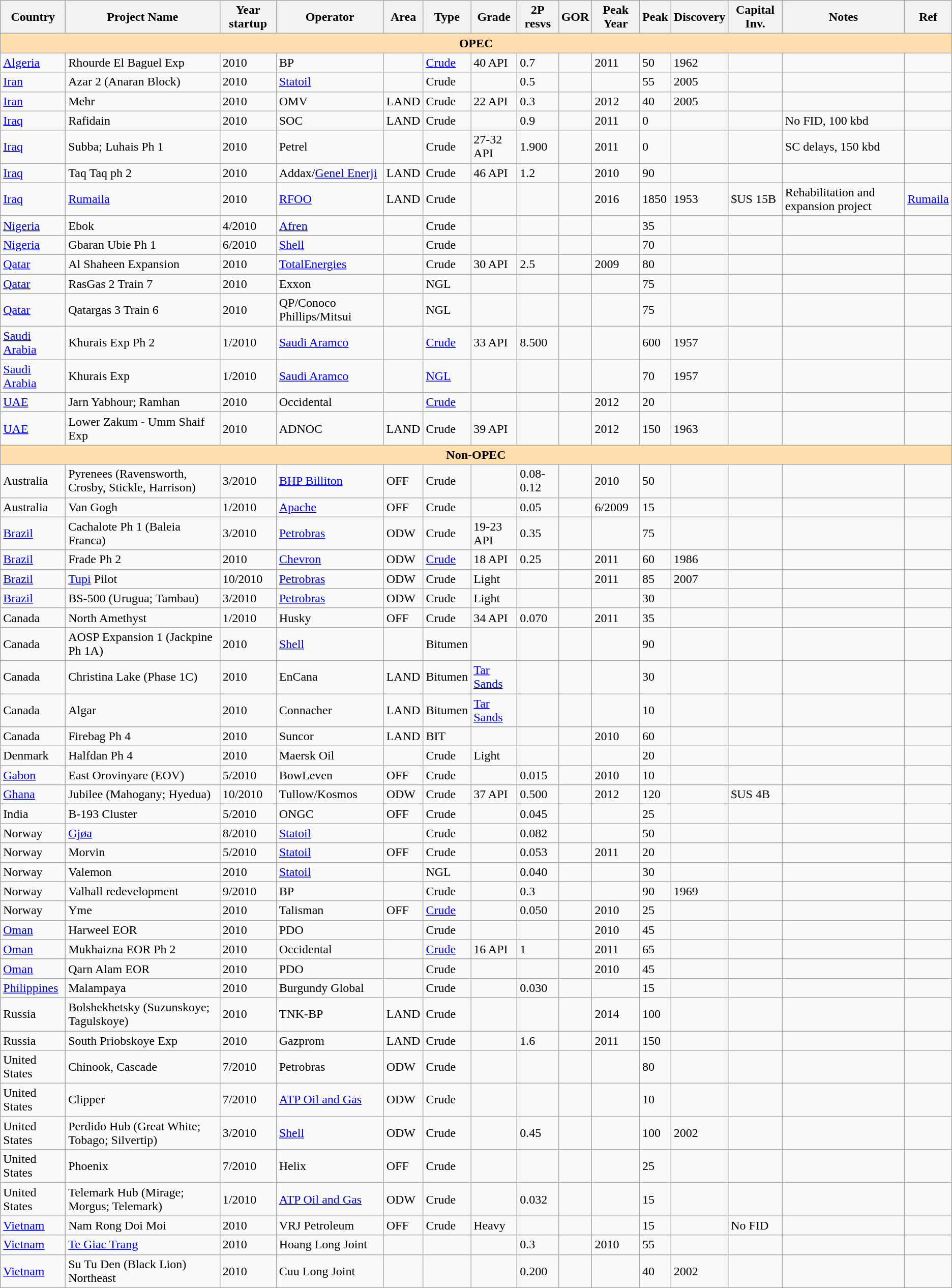<table class="wikitable sortable">
<tr>
<th>Country</th>
<th>Project Name</th>
<th>Year startup</th>
<th>Operator</th>
<th>Area</th>
<th>Type</th>
<th>Grade</th>
<th>2P resvs</th>
<th>GOR</th>
<th>Peak Year</th>
<th>Peak</th>
<th>Discovery</th>
<th>Capital Inv.</th>
<th>Notes</th>
<th>Ref</th>
</tr>
<tr --->
<td align="center" colspan="15" style="background:#ffdead;border-top:1px; border-right:1px; border-bottom:2px; border-left:1px;"><strong>OPEC</strong></td>
</tr>
<tr --->
<td><a href='#'>Algeria</a></td>
<td>Rhourde El Baguel Exp</td>
<td>2010</td>
<td>BP</td>
<td></td>
<td><a href='#'>Crude</a></td>
<td>40 API</td>
<td>0.7</td>
<td></td>
<td>2011</td>
<td>50</td>
<td>1962</td>
<td></td>
<td></td>
<td></td>
</tr>
<tr --->
<td><a href='#'>Iran</a></td>
<td>Azar 2 (Anaran Block)</td>
<td>2010</td>
<td><a href='#'>Statoil</a></td>
<td></td>
<td>Crude</td>
<td></td>
<td>0.5</td>
<td></td>
<td></td>
<td>55</td>
<td>2005</td>
<td></td>
<td></td>
<td></td>
</tr>
<tr --->
<td><a href='#'>Iran</a></td>
<td>Mehr</td>
<td>2010</td>
<td>OMV</td>
<td>LAND</td>
<td>Crude</td>
<td>22 API</td>
<td>0.3</td>
<td></td>
<td>2012</td>
<td>40</td>
<td>2005</td>
<td></td>
<td></td>
<td></td>
</tr>
<tr --->
<td><a href='#'>Iraq</a></td>
<td>Rafidain</td>
<td>2010</td>
<td>SOC</td>
<td>LAND</td>
<td>Crude</td>
<td></td>
<td>0.9</td>
<td></td>
<td>2011</td>
<td>0</td>
<td></td>
<td></td>
<td>No FID, 100 kbd</td>
<td></td>
</tr>
<tr --->
<td><a href='#'>Iraq</a></td>
<td>Subba; Luhais Ph 1</td>
<td>2010</td>
<td>Petrel</td>
<td></td>
<td>Crude</td>
<td>27-32 API</td>
<td>1.900</td>
<td></td>
<td>2011</td>
<td>0</td>
<td></td>
<td></td>
<td>SC delays, 150 kbd</td>
<td></td>
</tr>
<tr --->
<td><a href='#'>Iraq</a></td>
<td>Taq Taq ph 2</td>
<td>2010</td>
<td>Addax/<a href='#'>Genel Enerji</a></td>
<td>LAND</td>
<td>Crude</td>
<td>46 API</td>
<td>1.2</td>
<td></td>
<td>2010</td>
<td>90</td>
<td></td>
<td></td>
<td></td>
<td></td>
</tr>
<tr --->
<td><a href='#'>Iraq</a></td>
<td><a href='#'>Rumaila</a></td>
<td>2010</td>
<td><a href='#'>RFOO</a></td>
<td>LAND</td>
<td>Crude</td>
<td></td>
<td></td>
<td></td>
<td>2016</td>
<td>1850</td>
<td>1953</td>
<td>$US 15B</td>
<td>Rehabilitation and expansion project</td>
<td><a href='#'>Rumaila</a></td>
</tr>
<tr --->
<td><a href='#'>Nigeria</a></td>
<td>Ebok</td>
<td>4/2010</td>
<td><a href='#'>Afren</a></td>
<td></td>
<td>Crude</td>
<td></td>
<td></td>
<td></td>
<td></td>
<td>35</td>
<td></td>
<td></td>
<td></td>
<td></td>
</tr>
<tr --->
<td><a href='#'>Nigeria</a></td>
<td>Gbaran Ubie Ph 1</td>
<td>6/2010</td>
<td><a href='#'>Shell</a></td>
<td></td>
<td>Crude</td>
<td></td>
<td></td>
<td></td>
<td></td>
<td>70</td>
<td></td>
<td></td>
<td></td>
<td></td>
</tr>
<tr --->
<td><a href='#'>Qatar</a></td>
<td>Al Shaheen Expansion</td>
<td>2010</td>
<td><a href='#'>TotalEnergies</a></td>
<td></td>
<td>Crude</td>
<td>30 API</td>
<td>2.5</td>
<td></td>
<td>2009</td>
<td>80</td>
<td></td>
<td></td>
<td></td>
<td></td>
</tr>
<tr --->
<td><a href='#'>Qatar</a></td>
<td>RasGas 2 Train 7</td>
<td>2010</td>
<td>Exxon</td>
<td></td>
<td>NGL</td>
<td></td>
<td></td>
<td></td>
<td></td>
<td>75</td>
<td></td>
<td></td>
<td></td>
<td></td>
</tr>
<tr --->
<td><a href='#'>Qatar</a></td>
<td>Qatargas 3 Train 6</td>
<td>2010</td>
<td>QP/Conoco Phillips/Mitsui</td>
<td></td>
<td>NGL</td>
<td></td>
<td></td>
<td></td>
<td></td>
<td>75</td>
<td></td>
<td></td>
<td></td>
<td></td>
</tr>
<tr --->
<td><a href='#'>Saudi Arabia</a></td>
<td>Khurais Exp Ph 2</td>
<td>1/2010</td>
<td><a href='#'>Saudi Aramco</a></td>
<td></td>
<td><a href='#'>Crude</a></td>
<td>33 API</td>
<td>8.500</td>
<td></td>
<td></td>
<td>600</td>
<td>1957</td>
<td></td>
<td></td>
<td></td>
</tr>
<tr --->
<td><a href='#'>Saudi Arabia</a></td>
<td>Khurais Exp</td>
<td>1/2010</td>
<td><a href='#'>Saudi Aramco</a></td>
<td></td>
<td><a href='#'>NGL</a></td>
<td></td>
<td></td>
<td></td>
<td></td>
<td>70</td>
<td>1957</td>
<td></td>
<td></td>
<td></td>
</tr>
<tr --->
<td><a href='#'>UAE</a></td>
<td>Jarn Yabhour; Ramhan</td>
<td>2010</td>
<td>Occidental</td>
<td></td>
<td><a href='#'>Crude</a></td>
<td></td>
<td></td>
<td></td>
<td>2012</td>
<td>20</td>
<td></td>
<td></td>
<td></td>
<td></td>
</tr>
<tr --->
<td><a href='#'>UAE</a></td>
<td>Lower Zakum - Umm Shaif Exp</td>
<td>2010</td>
<td>ADNOC</td>
<td>LAND</td>
<td>Crude</td>
<td>39 API</td>
<td></td>
<td></td>
<td>2012</td>
<td>150</td>
<td>1963</td>
<td></td>
<td></td>
<td></td>
</tr>
<tr --->
<td align="center" colspan="15" style="background:#ffdead;border-top:1px; border-right:1px; border-bottom:2px; border-left:1px;"><strong>Non-OPEC</strong></td>
</tr>
<tr --->
<td>Australia</td>
<td>Pyrenees (Ravensworth, Crosby, Stickle, Harrison)</td>
<td>3/2010</td>
<td><a href='#'>BHP Billiton</a></td>
<td>OFF</td>
<td>Crude</td>
<td></td>
<td>0.08-0.12</td>
<td></td>
<td>2010</td>
<td>50</td>
<td></td>
<td></td>
<td></td>
<td></td>
</tr>
<tr --->
<td>Australia</td>
<td>Van Gogh</td>
<td>1/2010</td>
<td><a href='#'>Apache</a></td>
<td>OFF</td>
<td>Crude</td>
<td></td>
<td>0.05</td>
<td></td>
<td>6/2009</td>
<td>15</td>
<td></td>
<td></td>
<td></td>
<td></td>
</tr>
<tr --->
<td><a href='#'>Brazil</a></td>
<td>Cachalote Ph 1 (Baleia Franca)</td>
<td>3/2010</td>
<td><a href='#'>Petrobras</a></td>
<td>ODW</td>
<td>Crude</td>
<td>19-23 API</td>
<td>0.35</td>
<td></td>
<td></td>
<td>75</td>
<td></td>
<td></td>
<td></td>
<td></td>
</tr>
<tr --->
<td><a href='#'>Brazil</a></td>
<td>Frade Ph 2</td>
<td>2010</td>
<td><a href='#'>Chevron</a></td>
<td>ODW</td>
<td><a href='#'>Crude</a></td>
<td>18 API</td>
<td>0.25</td>
<td></td>
<td>2011</td>
<td>60</td>
<td>1986</td>
<td></td>
<td></td>
<td></td>
</tr>
<tr --->
<td><a href='#'>Brazil</a></td>
<td><a href='#'>Tupi</a> Pilot</td>
<td>10/2010</td>
<td><a href='#'>Petrobras</a></td>
<td>ODW</td>
<td>Crude</td>
<td>Light</td>
<td></td>
<td></td>
<td>2011</td>
<td>85</td>
<td>2007</td>
<td></td>
<td></td>
<td></td>
</tr>
<tr --->
<td><a href='#'>Brazil</a></td>
<td>BS-500 (Urugua; Tambau)</td>
<td>3/2010</td>
<td><a href='#'>Petrobras</a></td>
<td>ODW</td>
<td>Crude</td>
<td>Light</td>
<td></td>
<td></td>
<td></td>
<td>30</td>
<td></td>
<td></td>
<td></td>
<td></td>
</tr>
<tr --->
<td>Canada</td>
<td>North Amethyst</td>
<td>1/2010</td>
<td>Husky</td>
<td>OFF</td>
<td>Crude</td>
<td>34 API</td>
<td>0.070</td>
<td></td>
<td>2011</td>
<td>35</td>
<td></td>
<td></td>
<td></td>
<td></td>
</tr>
<tr --->
<td>Canada</td>
<td>AOSP Expansion 1 (Jackpine Ph 1A)</td>
<td>2010</td>
<td><a href='#'>Shell</a></td>
<td></td>
<td>Bitumen</td>
<td></td>
<td></td>
<td></td>
<td></td>
<td>90</td>
<td></td>
<td></td>
<td></td>
<td></td>
</tr>
<tr --->
<td>Canada</td>
<td>Christina Lake (Phase 1C)</td>
<td>2010</td>
<td>EnCana</td>
<td>LAND</td>
<td>Bitumen</td>
<td><a href='#'>Tar Sands</a></td>
<td></td>
<td></td>
<td></td>
<td>30</td>
<td></td>
<td></td>
<td></td>
<td></td>
</tr>
<tr --->
<td>Canada</td>
<td>Algar</td>
<td>2010</td>
<td>Connacher</td>
<td>LAND</td>
<td>Bitumen</td>
<td><a href='#'>Tar Sands</a></td>
<td></td>
<td></td>
<td></td>
<td>10</td>
<td></td>
<td></td>
<td></td>
<td></td>
</tr>
<tr --->
<td>Canada</td>
<td>Firebag Ph 4</td>
<td>2010</td>
<td>Suncor</td>
<td>LAND</td>
<td>BIT</td>
<td></td>
<td></td>
<td></td>
<td>2010</td>
<td>60</td>
<td></td>
<td></td>
<td></td>
<td></td>
</tr>
<tr --->
<td>Denmark</td>
<td>Halfdan Ph 4</td>
<td>2010</td>
<td>Maersk Oil</td>
<td></td>
<td>Crude</td>
<td>Light</td>
<td></td>
<td></td>
<td></td>
<td>20</td>
<td></td>
<td></td>
<td></td>
<td></td>
</tr>
<tr --->
<td><a href='#'>Gabon</a></td>
<td>East Orovinyare (EOV)</td>
<td>5/2010</td>
<td>BowLeven</td>
<td>OFF</td>
<td>Crude</td>
<td></td>
<td>0.015</td>
<td></td>
<td>2010</td>
<td>10</td>
<td></td>
<td></td>
<td></td>
<td></td>
</tr>
<tr --->
<td><a href='#'>Ghana</a></td>
<td>Jubilee (Mahogany; Hyedua)</td>
<td>10/2010</td>
<td>Tullow/Kosmos</td>
<td>ODW</td>
<td>Crude</td>
<td>37 API</td>
<td>0.500</td>
<td></td>
<td>2012</td>
<td>120</td>
<td></td>
<td>$US 4B</td>
<td></td>
<td></td>
</tr>
<tr --->
<td>India</td>
<td>B-193 Cluster</td>
<td>5/2010</td>
<td>ONGC</td>
<td>OFF</td>
<td>Crude</td>
<td></td>
<td>0.045</td>
<td></td>
<td></td>
<td>25</td>
<td></td>
<td></td>
<td></td>
<td></td>
</tr>
<tr --->
<td>Norway</td>
<td><a href='#'>Gjøa</a></td>
<td>8/2010</td>
<td><a href='#'>Statoil</a></td>
<td></td>
<td>Crude</td>
<td></td>
<td>0.082</td>
<td></td>
<td></td>
<td>50</td>
<td></td>
<td></td>
<td></td>
<td></td>
</tr>
<tr --->
<td>Norway</td>
<td>Morvin</td>
<td>5/2010</td>
<td><a href='#'>Statoil</a></td>
<td>OFF</td>
<td>Crude</td>
<td></td>
<td>0.053</td>
<td></td>
<td>2011</td>
<td>20</td>
<td></td>
<td></td>
<td></td>
<td></td>
</tr>
<tr --->
<td>Norway</td>
<td>Valemon</td>
<td>2010</td>
<td><a href='#'>Statoil</a></td>
<td></td>
<td>NGL</td>
<td></td>
<td>0.040</td>
<td></td>
<td></td>
<td>30</td>
<td></td>
<td></td>
<td></td>
<td></td>
</tr>
<tr --->
<td>Norway</td>
<td>Valhall redevelopment</td>
<td>9/2010</td>
<td>BP</td>
<td></td>
<td>Crude</td>
<td></td>
<td>0.3</td>
<td></td>
<td></td>
<td>90</td>
<td>1969</td>
<td></td>
<td></td>
<td></td>
</tr>
<tr --->
<td>Norway</td>
<td>Yme</td>
<td>2010</td>
<td>Talisman</td>
<td>OFF</td>
<td><a href='#'>Crude</a></td>
<td></td>
<td>0.050</td>
<td></td>
<td>2010</td>
<td>25</td>
<td></td>
<td></td>
<td></td>
<td></td>
</tr>
<tr --->
<td><a href='#'>Oman</a></td>
<td>Harweel EOR</td>
<td>2010</td>
<td>PDO</td>
<td></td>
<td>Crude</td>
<td></td>
<td></td>
<td></td>
<td>2010</td>
<td>45</td>
<td></td>
<td></td>
<td></td>
<td></td>
</tr>
<tr --->
<td><a href='#'>Oman</a></td>
<td>Mukhaizna EOR Ph 2</td>
<td>2010</td>
<td>Occidental</td>
<td></td>
<td><a href='#'>Crude</a></td>
<td>16 API</td>
<td>1</td>
<td></td>
<td>2011</td>
<td>65</td>
<td></td>
<td></td>
<td></td>
<td></td>
</tr>
<tr --->
<td><a href='#'>Oman</a></td>
<td>Qarn Alam EOR</td>
<td>2010</td>
<td>PDO</td>
<td></td>
<td>Crude</td>
<td></td>
<td></td>
<td></td>
<td>2010</td>
<td>45</td>
<td></td>
<td></td>
<td></td>
<td></td>
</tr>
<tr --->
<td><a href='#'>Philippines</a></td>
<td>Malampaya</td>
<td>2010</td>
<td>Burgundy Global</td>
<td></td>
<td>Crude</td>
<td></td>
<td>0.030</td>
<td></td>
<td></td>
<td>15</td>
<td></td>
<td></td>
<td></td>
<td></td>
</tr>
<tr --->
<td>Russia</td>
<td>Bolshekhetsky (Suzunskoye; Tagulskoye)</td>
<td>2010</td>
<td>TNK-BP</td>
<td>LAND</td>
<td>Crude</td>
<td></td>
<td></td>
<td></td>
<td>2014</td>
<td>100</td>
<td></td>
<td></td>
<td></td>
<td></td>
</tr>
<tr --->
<td>Russia</td>
<td>South Priobskoye Exp</td>
<td>2010</td>
<td>Gazprom</td>
<td>LAND</td>
<td>Crude</td>
<td></td>
<td>1.6</td>
<td></td>
<td>2011</td>
<td>150</td>
<td></td>
<td></td>
<td></td>
<td></td>
</tr>
<tr --->
<td>United States</td>
<td>Chinook, Cascade</td>
<td>7/2010</td>
<td>Petrobras</td>
<td>ODW</td>
<td>Crude</td>
<td></td>
<td></td>
<td></td>
<td></td>
<td>80</td>
<td></td>
<td></td>
<td></td>
<td></td>
</tr>
<tr --->
<td>United States</td>
<td>Clipper</td>
<td>7/2010</td>
<td><a href='#'>ATP Oil and Gas</a></td>
<td>ODW</td>
<td>Crude</td>
<td></td>
<td></td>
<td></td>
<td></td>
<td>10</td>
<td></td>
<td></td>
<td></td>
<td></td>
</tr>
<tr --->
<td>United States</td>
<td>Perdido Hub (Great White; Tobago; Silvertip)</td>
<td>3/2010</td>
<td><a href='#'>Shell</a></td>
<td>ODW</td>
<td>Crude</td>
<td></td>
<td>0.45</td>
<td></td>
<td></td>
<td>100</td>
<td>2002</td>
<td></td>
<td></td>
<td></td>
</tr>
<tr --->
<td>United States</td>
<td>Phoenix</td>
<td>7/2010</td>
<td>Helix</td>
<td>OFF</td>
<td>Crude</td>
<td></td>
<td></td>
<td></td>
<td></td>
<td>25</td>
<td></td>
<td></td>
<td></td>
<td></td>
</tr>
<tr --->
<td>United States</td>
<td>Telemark Hub (Mirage; Morgus; Telemark)</td>
<td>1/2010</td>
<td><a href='#'>ATP Oil and Gas</a></td>
<td>ODW</td>
<td>Crude</td>
<td></td>
<td>0.032</td>
<td></td>
<td></td>
<td>15</td>
<td></td>
<td></td>
<td></td>
<td></td>
</tr>
<tr --->
<td><a href='#'>Vietnam</a></td>
<td>Nam Rong Doi Moi</td>
<td>2010</td>
<td>VRJ Petroleum</td>
<td>OFF</td>
<td>Crude</td>
<td>Heavy</td>
<td></td>
<td></td>
<td></td>
<td>15</td>
<td></td>
<td>No FID</td>
<td></td>
<td></td>
</tr>
<tr --->
<td><a href='#'>Vietnam</a></td>
<td><a href='#'>Te Giac Trang</a></td>
<td>2010</td>
<td>Hoang Long Joint</td>
<td></td>
<td></td>
<td></td>
<td>0.3</td>
<td></td>
<td>2010</td>
<td>55</td>
<td></td>
<td></td>
<td></td>
<td></td>
</tr>
<tr --->
<td><a href='#'>Vietnam</a></td>
<td>Su Tu Den (Black Lion) Northeast</td>
<td>2010</td>
<td>Cuu Long Joint</td>
<td></td>
<td></td>
<td></td>
<td>0.200</td>
<td></td>
<td></td>
<td>40</td>
<td>2002</td>
<td></td>
<td></td>
<td></td>
</tr>
</table>
